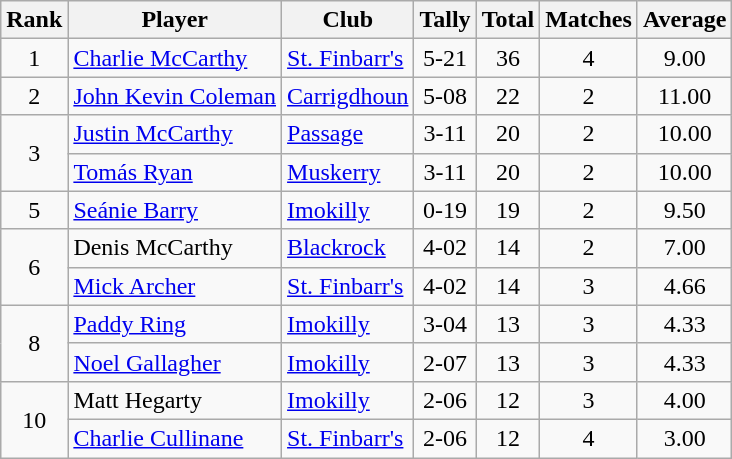<table class="wikitable">
<tr>
<th>Rank</th>
<th>Player</th>
<th>Club</th>
<th>Tally</th>
<th>Total</th>
<th>Matches</th>
<th>Average</th>
</tr>
<tr>
<td rowspan=1 align=center>1</td>
<td><a href='#'>Charlie McCarthy</a></td>
<td><a href='#'>St. Finbarr's</a></td>
<td align=center>5-21</td>
<td align=center>36</td>
<td align=center>4</td>
<td align=center>9.00</td>
</tr>
<tr>
<td rowspan=1 align=center>2</td>
<td><a href='#'>John Kevin Coleman</a></td>
<td><a href='#'>Carrigdhoun</a></td>
<td align=center>5-08</td>
<td align=center>22</td>
<td align=center>2</td>
<td align=center>11.00</td>
</tr>
<tr>
<td rowspan=2 align=center>3</td>
<td><a href='#'>Justin McCarthy</a></td>
<td><a href='#'>Passage</a></td>
<td align=center>3-11</td>
<td align=center>20</td>
<td align=center>2</td>
<td align=center>10.00</td>
</tr>
<tr>
<td><a href='#'>Tomás Ryan</a></td>
<td><a href='#'>Muskerry</a></td>
<td align=center>3-11</td>
<td align=center>20</td>
<td align=center>2</td>
<td align=center>10.00</td>
</tr>
<tr>
<td rowspan=1 align=center>5</td>
<td><a href='#'>Seánie Barry</a></td>
<td><a href='#'>Imokilly</a></td>
<td align=center>0-19</td>
<td align=center>19</td>
<td align=center>2</td>
<td align=center>9.50</td>
</tr>
<tr>
<td rowspan=2 align=center>6</td>
<td>Denis McCarthy</td>
<td><a href='#'>Blackrock</a></td>
<td align=center>4-02</td>
<td align=center>14</td>
<td align=center>2</td>
<td align=center>7.00</td>
</tr>
<tr>
<td><a href='#'>Mick Archer</a></td>
<td><a href='#'>St. Finbarr's</a></td>
<td align=center>4-02</td>
<td align=center>14</td>
<td align=center>3</td>
<td align=center>4.66</td>
</tr>
<tr>
<td rowspan=2 align=center>8</td>
<td><a href='#'>Paddy Ring</a></td>
<td><a href='#'>Imokilly</a></td>
<td align=center>3-04</td>
<td align=center>13</td>
<td align=center>3</td>
<td align=center>4.33</td>
</tr>
<tr>
<td><a href='#'>Noel Gallagher</a></td>
<td><a href='#'>Imokilly</a></td>
<td align=center>2-07</td>
<td align=center>13</td>
<td align=center>3</td>
<td align=center>4.33</td>
</tr>
<tr>
<td rowspan=2 align=center>10</td>
<td>Matt Hegarty</td>
<td><a href='#'>Imokilly</a></td>
<td align=center>2-06</td>
<td align=center>12</td>
<td align=center>3</td>
<td align=center>4.00</td>
</tr>
<tr>
<td><a href='#'>Charlie Cullinane</a></td>
<td><a href='#'>St. Finbarr's</a></td>
<td align=center>2-06</td>
<td align=center>12</td>
<td align=center>4</td>
<td align=center>3.00</td>
</tr>
</table>
